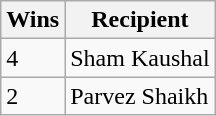<table class="wikitable">
<tr>
<th>Wins</th>
<th>Recipient</th>
</tr>
<tr>
<td>4</td>
<td>Sham Kaushal</td>
</tr>
<tr>
<td>2</td>
<td>Parvez Shaikh</td>
</tr>
</table>
